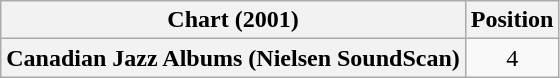<table class="wikitable plainrowheaders" style="text-align:center">
<tr>
<th>Chart (2001)</th>
<th>Position</th>
</tr>
<tr>
<th scope="row">Canadian Jazz Albums (Nielsen SoundScan)</th>
<td>4</td>
</tr>
</table>
